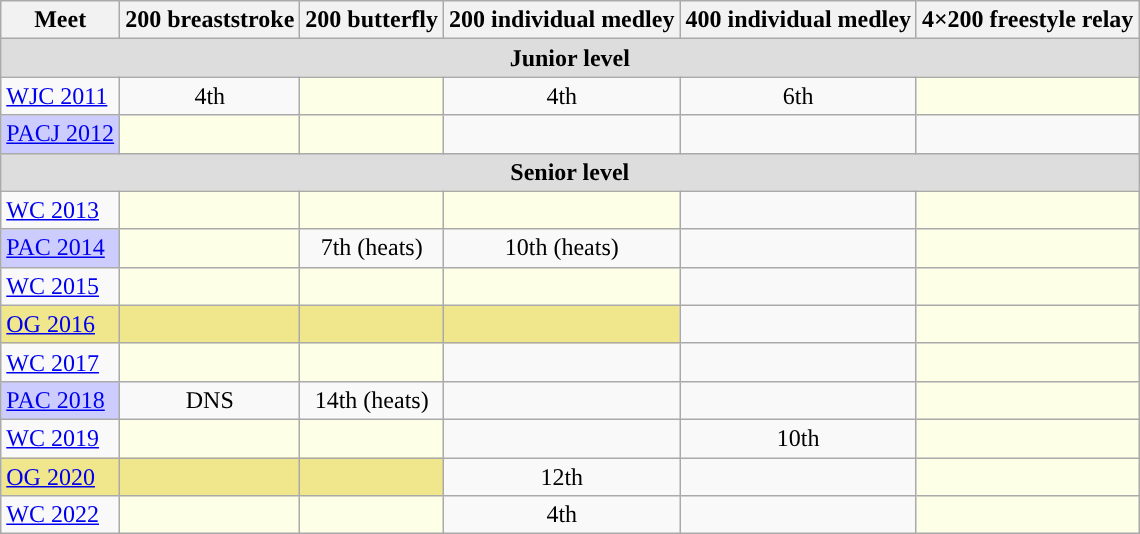<table class="sortable wikitable">
<tr>
<th>Meet</th>
<th class="unsortable">200 breaststroke</th>
<th class="unsortable">200 butterfly</th>
<th class="unsortable">200 individual medley</th>
<th class="unsortable">400 individual medley</th>
<th class="unsortable">4×200 freestyle relay</th>
</tr>
<tr bgcolor="#DDDDDD">
<td colspan="6" align="center"><strong>Junior level</strong></td>
</tr>
<tr>
<td><a href='#'>WJC 2011</a></td>
<td align="center">4th</td>
<td style="background:#fdffe7"></td>
<td align="center">4th</td>
<td align="center">6th</td>
<td style="background:#fdffe7"></td>
</tr>
<tr>
<td style="background:#ccccff"><a href='#'>PACJ 2012</a></td>
<td style="background:#fdffe7"></td>
<td style="background:#fdffe7"></td>
<td align="center"></td>
<td align="center"></td>
<td align="center"></td>
</tr>
<tr bgcolor="#DDDDDD">
<td colspan="6" align="center"><strong>Senior level</strong></td>
</tr>
<tr>
<td><a href='#'>WC 2013</a></td>
<td style="background:#fdffe7"></td>
<td style="background:#fdffe7"></td>
<td style="background:#fdffe7"></td>
<td align="center"></td>
<td style="background:#fdffe7"></td>
</tr>
<tr>
<td style="background:#ccccff"><a href='#'>PAC 2014</a></td>
<td style="background:#fdffe7"></td>
<td align="center">7th (heats)</td>
<td align="center">10th (heats)</td>
<td align="center"></td>
<td style="background:#fdffe7"></td>
</tr>
<tr>
<td><a href='#'>WC 2015</a></td>
<td style="background:#fdffe7"></td>
<td style="background:#fdffe7"></td>
<td style="background:#fdffe7"></td>
<td align="center"></td>
<td style="background:#fdffe7"></td>
</tr>
<tr>
<td style="background:#f0e68c"><a href='#'>OG 2016</a></td>
<td style="background:#f0e68c"></td>
<td style="background:#f0e68c"></td>
<td style="background:#f0e68c"></td>
<td align="center"></td>
<td style="background:#fdffe7"></td>
</tr>
<tr>
<td><a href='#'>WC 2017</a></td>
<td style="background:#fdffe7"></td>
<td style="background:#fdffe7"></td>
<td align="center"></td>
<td align="center"></td>
<td style="background:#fdffe7"></td>
</tr>
<tr>
<td style="background:#ccccff"><a href='#'>PAC 2018</a></td>
<td align="center">DNS</td>
<td align="center">14th (heats)</td>
<td align="center"></td>
<td align="center"></td>
<td style="background:#fdffe7"></td>
</tr>
<tr>
<td><a href='#'>WC 2019</a></td>
<td style="background:#fdffe7"></td>
<td style="background:#fdffe7"></td>
<td align="center"></td>
<td align="center">10th</td>
<td style="background:#fdffe7"></td>
</tr>
<tr>
<td style="background:#f0e68c"><a href='#'>OG 2020</a></td>
<td style="background:#f0e68c"></td>
<td style="background:#f0e68c"></td>
<td align="center">12th</td>
<td align="center"></td>
<td style="background:#fdffe7"></td>
</tr>
<tr>
<td><a href='#'>WC 2022</a></td>
<td style="background:#fdffe7"></td>
<td style="background:#fdffe7"></td>
<td align="center">4th</td>
<td align="center"></td>
<td style="background:#fdffe7"></td>
</tr>
</table>
